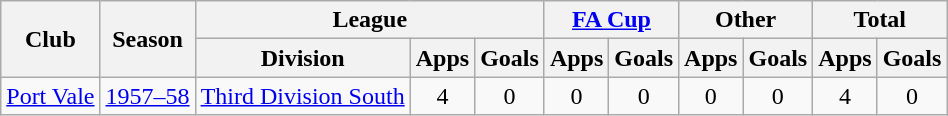<table class="wikitable" style="text-align:center">
<tr>
<th rowspan="2">Club</th>
<th rowspan="2">Season</th>
<th colspan="3">League</th>
<th colspan="2"><a href='#'>FA Cup</a></th>
<th colspan="2">Other</th>
<th colspan="2">Total</th>
</tr>
<tr>
<th>Division</th>
<th>Apps</th>
<th>Goals</th>
<th>Apps</th>
<th>Goals</th>
<th>Apps</th>
<th>Goals</th>
<th>Apps</th>
<th>Goals</th>
</tr>
<tr>
<td><a href='#'>Port Vale</a></td>
<td><a href='#'>1957–58</a></td>
<td><a href='#'>Third Division South</a></td>
<td>4</td>
<td>0</td>
<td>0</td>
<td>0</td>
<td>0</td>
<td>0</td>
<td>4</td>
<td>0</td>
</tr>
</table>
